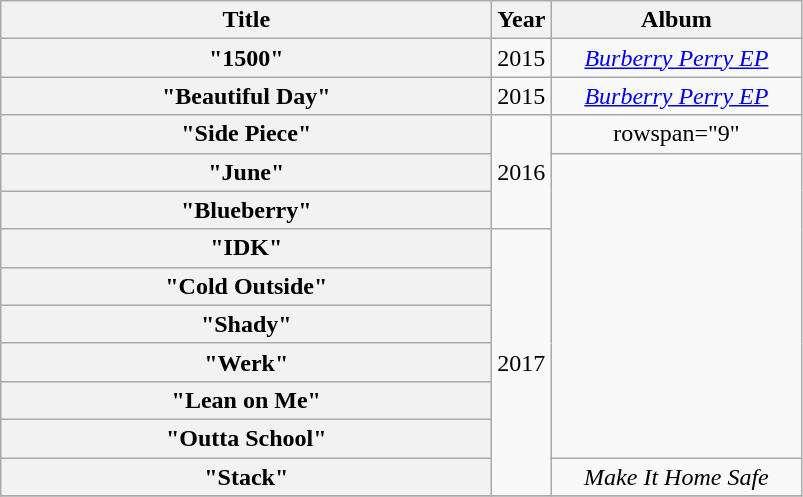<table class="wikitable plainrowheaders" style="text-align:center;">
<tr>
<th scope="col" rowspan="1" style="width:20em;">Title</th>
<th scope="col" rowspan="1" style="width:1em;">Year</th>
<th scope="col" rowspan="1" style="width:10em;">Album</th>
</tr>
<tr>
<th scope="row">"1500"<br></th>
<td>2015</td>
<td><em><a href='#'>Burberry Perry EP</a></em></td>
</tr>
<tr>
<th scope="row">"Beautiful Day"<br></th>
<td>2015</td>
<td><em><a href='#'>Burberry Perry EP</a></em></td>
</tr>
<tr>
<th scope="row">"Side Piece"</th>
<td rowspan="3">2016</td>
<td>rowspan="9" </td>
</tr>
<tr>
<th scope="row">"June"</th>
</tr>
<tr>
<th scope="row">"Blueberry"</th>
</tr>
<tr>
<th scope="row">"IDK"<br></th>
<td rowspan="7">2017</td>
</tr>
<tr>
<th scope="row">"Cold Outside"</th>
</tr>
<tr>
<th scope="row">"Shady"</th>
</tr>
<tr>
<th scope="row">"Werk"</th>
</tr>
<tr>
<th scope="row">"Lean on Me"<br></th>
</tr>
<tr>
<th scope="row">"Outta School"</th>
</tr>
<tr>
<th scope="row">"Stack"<br></th>
<td><em>Make It Home Safe</em></td>
</tr>
<tr>
</tr>
</table>
